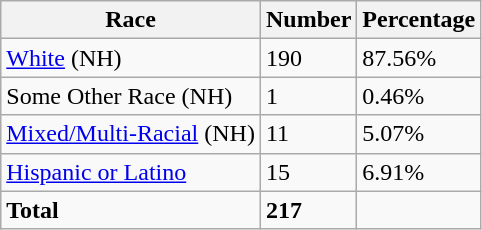<table class="wikitable">
<tr>
<th>Race</th>
<th>Number</th>
<th>Percentage</th>
</tr>
<tr>
<td><a href='#'>White</a> (NH)</td>
<td>190</td>
<td>87.56%</td>
</tr>
<tr>
<td>Some Other Race (NH)</td>
<td>1</td>
<td>0.46%</td>
</tr>
<tr>
<td><a href='#'>Mixed/Multi-Racial</a> (NH)</td>
<td>11</td>
<td>5.07%</td>
</tr>
<tr>
<td><a href='#'>Hispanic or Latino</a></td>
<td>15</td>
<td>6.91%</td>
</tr>
<tr>
<td><strong>Total</strong></td>
<td><strong>217</strong></td>
<td></td>
</tr>
</table>
